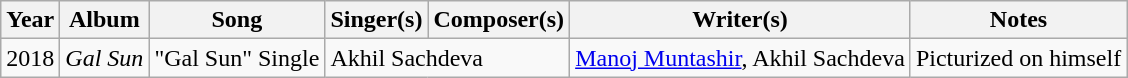<table class="wikitable">
<tr>
<th>Year</th>
<th>Album</th>
<th>Song</th>
<th>Singer(s)</th>
<th>Composer(s)</th>
<th>Writer(s)</th>
<th>Notes</th>
</tr>
<tr>
<td>2018</td>
<td><em>Gal Sun</em></td>
<td>"Gal Sun" Single</td>
<td colspan="2">Akhil Sachdeva</td>
<td><a href='#'>Manoj Muntashir</a>, Akhil Sachdeva</td>
<td>Picturized on himself</td>
</tr>
</table>
